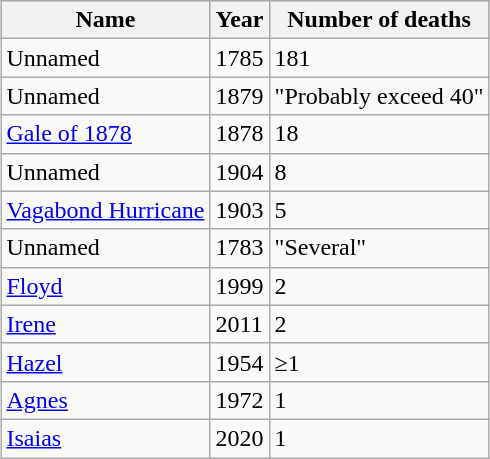<table class="wikitable" style="margin:1em auto;">
<tr bgcolor="#CCCCCC">
<th>Name</th>
<th>Year</th>
<th>Number of deaths</th>
</tr>
<tr>
<td>Unnamed</td>
<td>1785</td>
<td>181</td>
</tr>
<tr>
<td>Unnamed</td>
<td>1879</td>
<td>"Probably exceed 40"</td>
</tr>
<tr>
<td><a href='#'>Gale of 1878</a></td>
<td>1878</td>
<td>18</td>
</tr>
<tr>
<td>Unnamed</td>
<td>1904</td>
<td>8</td>
</tr>
<tr>
<td><a href='#'>Vagabond Hurricane</a></td>
<td>1903</td>
<td>5</td>
</tr>
<tr>
<td>Unnamed</td>
<td>1783</td>
<td>"Several"</td>
</tr>
<tr>
<td><a href='#'>Floyd</a></td>
<td>1999</td>
<td>2</td>
</tr>
<tr>
<td><a href='#'>Irene</a></td>
<td>2011</td>
<td>2</td>
</tr>
<tr>
<td><a href='#'>Hazel</a></td>
<td>1954</td>
<td>≥1</td>
</tr>
<tr>
<td><a href='#'>Agnes</a></td>
<td>1972</td>
<td>1</td>
</tr>
<tr>
<td><a href='#'>Isaias</a></td>
<td>2020</td>
<td>1</td>
</tr>
</table>
